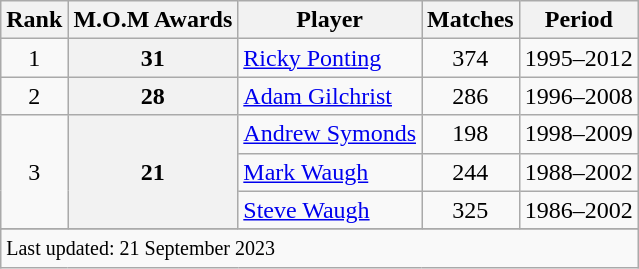<table class="wikitable plainrowheaders sortable">
<tr>
<th scope=col>Rank</th>
<th scope=col>M.O.M Awards</th>
<th scope=col>Player</th>
<th scope=col>Matches</th>
<th scope=col>Period</th>
</tr>
<tr>
<td align=center>1</td>
<th scope=row style=text-align:center;">31</th>
<td><a href='#'>Ricky Ponting</a></td>
<td align=center>374</td>
<td>1995–2012</td>
</tr>
<tr>
<td align=center>2</td>
<th scope=row style= text-align:center;">28</th>
<td><a href='#'>Adam Gilchrist</a></td>
<td align=center>286</td>
<td>1996–2008</td>
</tr>
<tr>
<td align=center rowspan=3>3</td>
<th scope=row style=text-align:center; rowspan=3>21</th>
<td><a href='#'>Andrew Symonds</a></td>
<td align=center>198</td>
<td>1998–2009</td>
</tr>
<tr>
<td><a href='#'>Mark Waugh</a></td>
<td align=center>244</td>
<td>1988–2002</td>
</tr>
<tr>
<td><a href='#'>Steve Waugh</a></td>
<td align=center>325</td>
<td>1986–2002</td>
</tr>
<tr>
</tr>
<tr class=sortbottom>
<td colspan=5><small>Last updated: 21 September 2023</small></td>
</tr>
</table>
